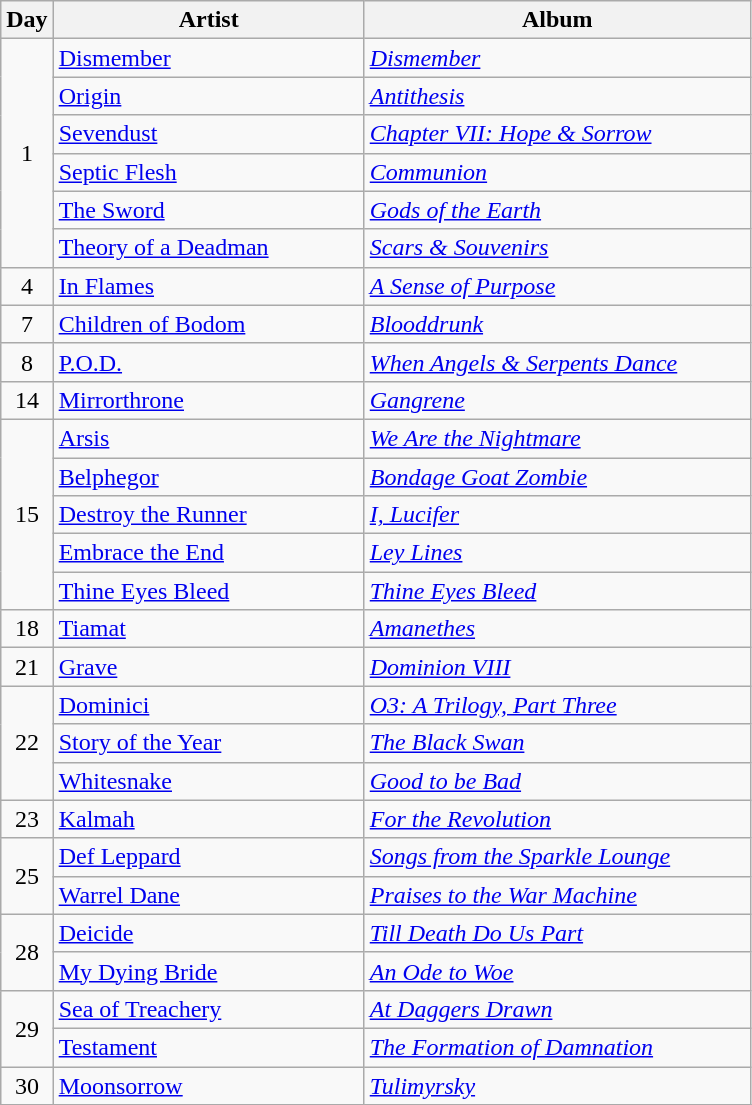<table class="wikitable" border="1">
<tr>
<th>Day</th>
<th width="200">Artist</th>
<th width="250">Album</th>
</tr>
<tr>
<td align="center" rowspan="6">1</td>
<td><a href='#'>Dismember</a></td>
<td><em><a href='#'>Dismember</a></em></td>
</tr>
<tr>
<td><a href='#'>Origin</a></td>
<td><em><a href='#'>Antithesis</a></em></td>
</tr>
<tr>
<td><a href='#'>Sevendust</a></td>
<td><em><a href='#'>Chapter VII: Hope & Sorrow</a></em></td>
</tr>
<tr>
<td><a href='#'>Septic Flesh</a></td>
<td><em><a href='#'>Communion</a></em></td>
</tr>
<tr>
<td><a href='#'>The Sword</a></td>
<td><em><a href='#'>Gods of the Earth</a></em></td>
</tr>
<tr>
<td><a href='#'>Theory of a Deadman</a></td>
<td><em><a href='#'>Scars & Souvenirs</a></em></td>
</tr>
<tr>
<td align="center" rowspan="1">4</td>
<td><a href='#'>In Flames</a></td>
<td><em><a href='#'>A Sense of Purpose</a></em></td>
</tr>
<tr>
<td align="center" rowspan="1">7</td>
<td><a href='#'>Children of Bodom</a></td>
<td><em><a href='#'>Blooddrunk</a></em></td>
</tr>
<tr>
<td align="center" rowspan="1">8</td>
<td><a href='#'>P.O.D.</a></td>
<td><em><a href='#'>When Angels & Serpents Dance</a></em></td>
</tr>
<tr>
<td align="center" rowspan="1">14</td>
<td><a href='#'>Mirrorthrone</a></td>
<td><em><a href='#'>Gangrene</a></em></td>
</tr>
<tr>
<td align="center" rowspan="5">15</td>
<td><a href='#'>Arsis</a></td>
<td><em><a href='#'>We Are the Nightmare</a></em></td>
</tr>
<tr>
<td><a href='#'>Belphegor</a></td>
<td><em><a href='#'>Bondage Goat Zombie</a></em></td>
</tr>
<tr>
<td><a href='#'>Destroy the Runner</a></td>
<td><em><a href='#'>I, Lucifer</a></em></td>
</tr>
<tr>
<td><a href='#'>Embrace the End</a></td>
<td><em><a href='#'>Ley Lines</a></em></td>
</tr>
<tr>
<td><a href='#'>Thine Eyes Bleed</a></td>
<td><em><a href='#'>Thine Eyes Bleed</a></em></td>
</tr>
<tr>
<td align="center" rowspan="1">18</td>
<td><a href='#'>Tiamat</a></td>
<td><em><a href='#'>Amanethes</a></em></td>
</tr>
<tr>
<td align="center" rowspan="1">21</td>
<td><a href='#'>Grave</a></td>
<td><em><a href='#'>Dominion VIII</a></em></td>
</tr>
<tr>
<td align="center" rowspan="3">22</td>
<td><a href='#'>Dominici</a></td>
<td><em><a href='#'>O3: A Trilogy, Part Three</a></em></td>
</tr>
<tr>
<td><a href='#'>Story of the Year</a></td>
<td><em><a href='#'>The Black Swan</a></em></td>
</tr>
<tr>
<td><a href='#'>Whitesnake</a></td>
<td><em><a href='#'>Good to be Bad</a></em></td>
</tr>
<tr>
<td align="center" rowspan="1">23</td>
<td><a href='#'>Kalmah</a></td>
<td><em><a href='#'>For the Revolution</a></em></td>
</tr>
<tr>
<td align="center" rowspan="2">25</td>
<td><a href='#'>Def Leppard</a></td>
<td><em><a href='#'>Songs from the Sparkle Lounge</a></em></td>
</tr>
<tr>
<td><a href='#'>Warrel Dane</a></td>
<td><em><a href='#'>Praises to the War Machine</a></em></td>
</tr>
<tr>
<td align="center" rowspan="2">28</td>
<td><a href='#'>Deicide</a></td>
<td><em><a href='#'>Till Death Do Us Part</a></em></td>
</tr>
<tr>
<td><a href='#'>My Dying Bride</a></td>
<td><em><a href='#'>An Ode to Woe</a></em></td>
</tr>
<tr>
<td align="center" rowspan="2">29</td>
<td><a href='#'>Sea of Treachery</a></td>
<td><em><a href='#'>At Daggers Drawn</a></em></td>
</tr>
<tr>
<td><a href='#'>Testament</a></td>
<td><em><a href='#'>The Formation of Damnation</a></em></td>
</tr>
<tr>
<td align="center" rowspan="1">30</td>
<td><a href='#'>Moonsorrow</a></td>
<td><em><a href='#'>Tulimyrsky</a></em></td>
</tr>
<tr>
</tr>
</table>
